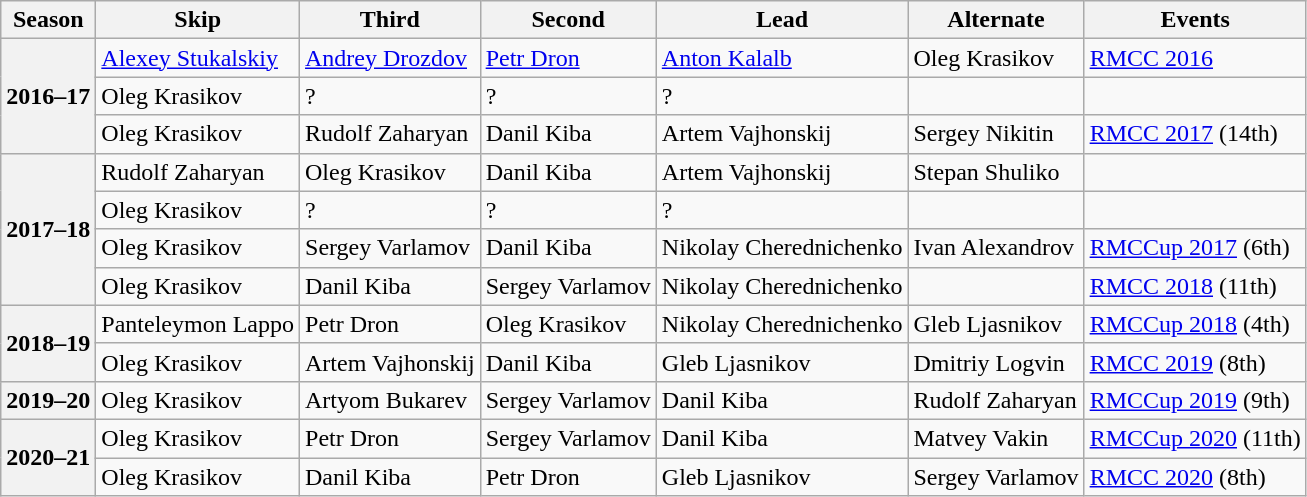<table class="wikitable">
<tr>
<th scope="col">Season</th>
<th scope="col">Skip</th>
<th scope="col">Third</th>
<th scope="col">Second</th>
<th scope="col">Lead</th>
<th scope="col">Alternate</th>
<th scope="col">Events</th>
</tr>
<tr>
<th scope="row" rowspan=3>2016–17</th>
<td><a href='#'>Alexey Stukalskiy</a></td>
<td><a href='#'>Andrey Drozdov</a></td>
<td><a href='#'>Petr Dron</a></td>
<td><a href='#'>Anton Kalalb</a></td>
<td>Oleg Krasikov</td>
<td><a href='#'>RMCC 2016</a> </td>
</tr>
<tr>
<td>Oleg Krasikov</td>
<td>?</td>
<td>?</td>
<td>?</td>
<td></td>
<td></td>
</tr>
<tr>
<td>Oleg Krasikov</td>
<td>Rudolf Zaharyan</td>
<td>Danil Kiba</td>
<td>Artem Vajhonskij</td>
<td>Sergey Nikitin</td>
<td><a href='#'>RMCC 2017</a> (14th)</td>
</tr>
<tr>
<th scope="row" rowspan=4>2017–18</th>
<td>Rudolf Zaharyan</td>
<td>Oleg Krasikov</td>
<td>Danil Kiba</td>
<td>Artem Vajhonskij</td>
<td>Stepan Shuliko</td>
<td></td>
</tr>
<tr>
<td>Oleg Krasikov</td>
<td>?</td>
<td>?</td>
<td>?</td>
<td></td>
<td></td>
</tr>
<tr>
<td>Oleg Krasikov</td>
<td>Sergey Varlamov</td>
<td>Danil Kiba</td>
<td>Nikolay Cherednichenko</td>
<td>Ivan Alexandrov</td>
<td><a href='#'>RMCCup 2017</a> (6th)</td>
</tr>
<tr>
<td>Oleg Krasikov</td>
<td>Danil Kiba</td>
<td>Sergey Varlamov</td>
<td>Nikolay Cherednichenko</td>
<td></td>
<td><a href='#'>RMCC 2018</a> (11th)</td>
</tr>
<tr>
<th scope="row" rowspan=2>2018–19</th>
<td>Panteleymon Lappo</td>
<td>Petr Dron</td>
<td>Oleg Krasikov</td>
<td>Nikolay Cherednichenko</td>
<td>Gleb Ljasnikov</td>
<td><a href='#'>RMCCup 2018</a> (4th)</td>
</tr>
<tr>
<td>Oleg Krasikov</td>
<td>Artem Vajhonskij</td>
<td>Danil Kiba</td>
<td>Gleb Ljasnikov</td>
<td>Dmitriy Logvin</td>
<td><a href='#'>RMCC 2019</a> (8th)</td>
</tr>
<tr>
<th scope="row">2019–20</th>
<td>Oleg Krasikov</td>
<td>Artyom Bukarev</td>
<td>Sergey Varlamov</td>
<td>Danil Kiba</td>
<td>Rudolf Zaharyan</td>
<td><a href='#'>RMCCup 2019</a> (9th)</td>
</tr>
<tr>
<th scope="row" rowspan=2>2020–21</th>
<td>Oleg Krasikov</td>
<td>Petr Dron</td>
<td>Sergey Varlamov</td>
<td>Danil Kiba</td>
<td>Matvey Vakin</td>
<td><a href='#'>RMCCup 2020</a> (11th)</td>
</tr>
<tr>
<td>Oleg Krasikov</td>
<td>Danil Kiba</td>
<td>Petr Dron</td>
<td>Gleb Ljasnikov</td>
<td>Sergey Varlamov</td>
<td><a href='#'>RMCC 2020</a> (8th)</td>
</tr>
</table>
